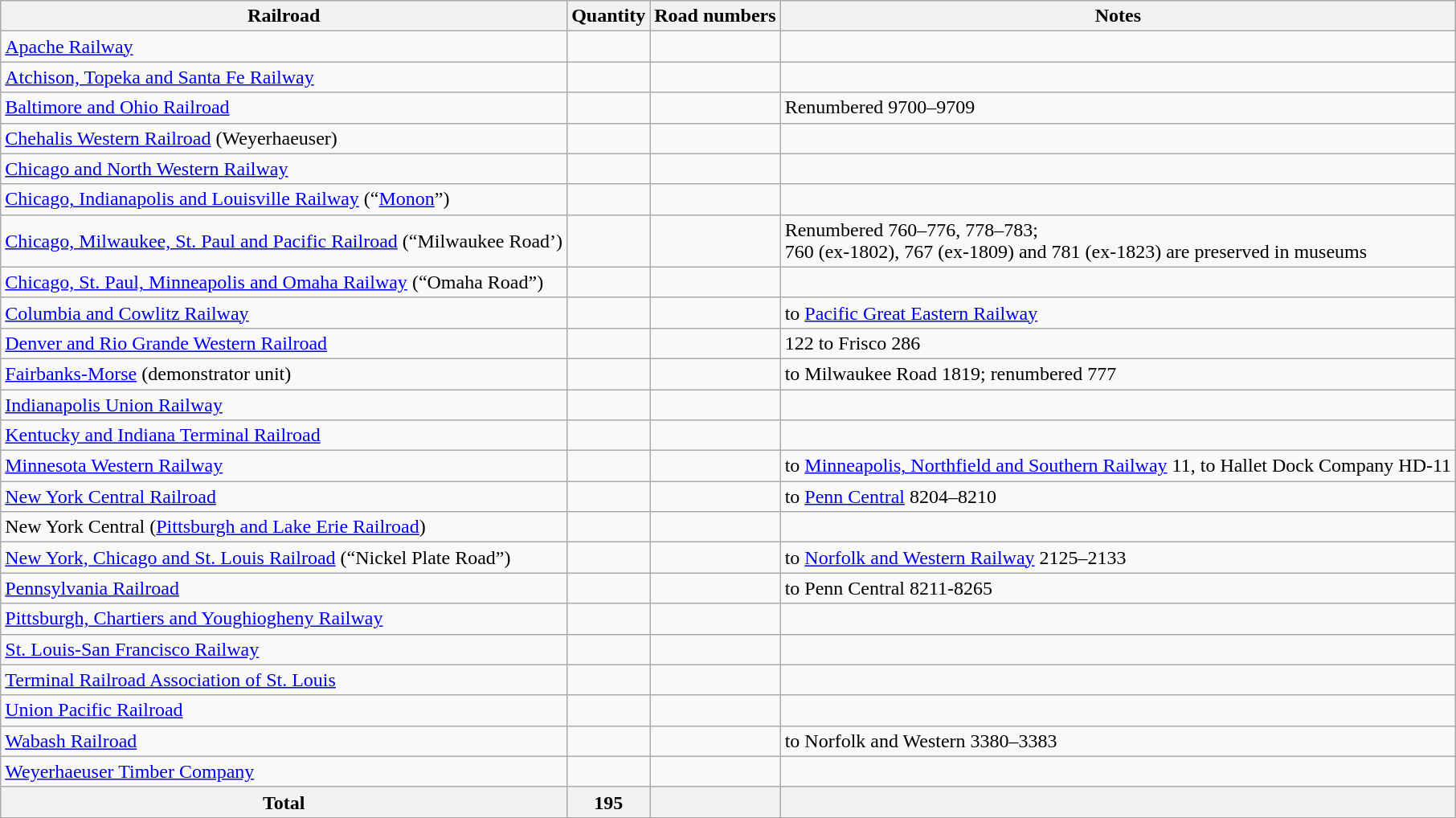<table class="wikitable">
<tr>
<th>Railroad</th>
<th>Quantity</th>
<th>Road numbers</th>
<th>Notes</th>
</tr>
<tr>
<td><a href='#'>Apache Railway</a></td>
<td></td>
<td></td>
<td></td>
</tr>
<tr>
<td><a href='#'>Atchison, Topeka and Santa Fe Railway</a></td>
<td></td>
<td></td>
<td></td>
</tr>
<tr>
<td><a href='#'>Baltimore and Ohio Railroad</a></td>
<td></td>
<td></td>
<td>Renumbered 9700–9709</td>
</tr>
<tr>
<td><a href='#'>Chehalis Western Railroad</a> (Weyerhaeuser)</td>
<td></td>
<td></td>
<td></td>
</tr>
<tr>
<td><a href='#'>Chicago and North Western Railway</a></td>
<td></td>
<td></td>
<td></td>
</tr>
<tr>
<td><a href='#'>Chicago, Indianapolis and Louisville Railway</a> (“<a href='#'>Monon</a>”)</td>
<td></td>
<td></td>
<td></td>
</tr>
<tr>
<td><a href='#'>Chicago, Milwaukee, St. Paul and Pacific Railroad</a> (“Milwaukee Road’)</td>
<td></td>
<td></td>
<td>Renumbered 760–776, 778–783;<br>760 (ex-1802), 767 (ex-1809) and 781 (ex-1823) are preserved in museums</td>
</tr>
<tr>
<td><a href='#'>Chicago, St. Paul, Minneapolis and Omaha Railway</a> (“Omaha Road”)</td>
<td></td>
<td></td>
<td></td>
</tr>
<tr>
<td><a href='#'>Columbia and Cowlitz Railway</a></td>
<td></td>
<td></td>
<td>to <a href='#'>Pacific Great Eastern Railway</a></td>
</tr>
<tr>
<td><a href='#'>Denver and Rio Grande Western Railroad</a></td>
<td></td>
<td></td>
<td>122 to Frisco 286</td>
</tr>
<tr>
<td><a href='#'>Fairbanks-Morse</a> (demonstrator unit)</td>
<td></td>
<td></td>
<td>to Milwaukee Road 1819; renumbered 777</td>
</tr>
<tr>
<td><a href='#'>Indianapolis Union Railway</a></td>
<td></td>
<td></td>
<td></td>
</tr>
<tr>
<td><a href='#'>Kentucky and Indiana Terminal Railroad</a></td>
<td></td>
<td></td>
<td></td>
</tr>
<tr>
<td><a href='#'>Minnesota Western Railway</a></td>
<td></td>
<td></td>
<td>to <a href='#'>Minneapolis, Northfield and Southern Railway</a> 11, to Hallet Dock Company HD-11</td>
</tr>
<tr>
<td><a href='#'>New York Central Railroad</a></td>
<td></td>
<td></td>
<td>to <a href='#'>Penn Central</a> 8204–8210</td>
</tr>
<tr>
<td>New York Central (<a href='#'>Pittsburgh and Lake Erie Railroad</a>)</td>
<td></td>
<td></td>
<td></td>
</tr>
<tr>
<td><a href='#'>New York, Chicago and St. Louis Railroad</a> (“Nickel Plate Road”)</td>
<td></td>
<td></td>
<td>to <a href='#'>Norfolk and Western Railway</a> 2125–2133</td>
</tr>
<tr>
<td><a href='#'>Pennsylvania Railroad</a></td>
<td></td>
<td></td>
<td>to Penn Central 8211-8265</td>
</tr>
<tr>
<td><a href='#'>Pittsburgh, Chartiers and Youghiogheny Railway</a></td>
<td></td>
<td></td>
<td></td>
</tr>
<tr>
<td><a href='#'>St. Louis-San Francisco Railway</a></td>
<td></td>
<td></td>
<td></td>
</tr>
<tr>
<td><a href='#'>Terminal Railroad Association of St. Louis</a></td>
<td></td>
<td></td>
<td></td>
</tr>
<tr>
<td><a href='#'>Union Pacific Railroad</a></td>
<td></td>
<td></td>
<td></td>
</tr>
<tr>
<td><a href='#'>Wabash Railroad</a></td>
<td></td>
<td></td>
<td>to Norfolk and Western 3380–3383</td>
</tr>
<tr>
<td><a href='#'>Weyerhaeuser Timber Company</a></td>
<td></td>
<td></td>
<td></td>
</tr>
<tr>
<th>Total</th>
<th>195</th>
<th></th>
<th></th>
</tr>
<tr>
</tr>
</table>
